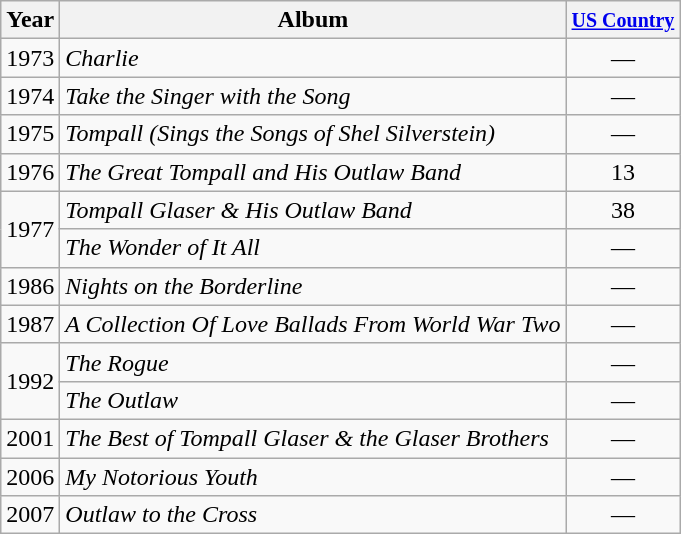<table class="wikitable">
<tr>
<th>Year</th>
<th>Album</th>
<th><small><a href='#'>US Country</a></small></th>
</tr>
<tr>
<td>1973</td>
<td><em>Charlie</em></td>
<td align="center">—</td>
</tr>
<tr>
<td>1974</td>
<td><em>Take the Singer with the Song</em></td>
<td align="center">—</td>
</tr>
<tr>
<td>1975</td>
<td><em>Tompall (Sings the Songs of Shel Silverstein)</em></td>
<td align="center">—</td>
</tr>
<tr>
<td>1976</td>
<td><em>The Great Tompall and His Outlaw Band</em></td>
<td align="center">13</td>
</tr>
<tr>
<td rowspan="2">1977</td>
<td><em>Tompall Glaser & His Outlaw Band</em></td>
<td align="center">38</td>
</tr>
<tr>
<td><em>The Wonder of It All</em></td>
<td align="center">—</td>
</tr>
<tr>
<td>1986</td>
<td><em>Nights on the Borderline</em></td>
<td align="center">—</td>
</tr>
<tr>
<td rowspan="1">1987</td>
<td><em>A Collection Of Love Ballads From World War Two</em></td>
<td align="center">—</td>
</tr>
<tr>
<td rowspan="2">1992</td>
<td><em>The Rogue</em></td>
<td align="center">—</td>
</tr>
<tr>
<td><em>The Outlaw</em></td>
<td align="center">—</td>
</tr>
<tr>
<td>2001</td>
<td><em>The Best of Tompall Glaser & the Glaser Brothers</em></td>
<td align="center">—</td>
</tr>
<tr>
<td>2006</td>
<td><em>My Notorious Youth</em></td>
<td align="center">—</td>
</tr>
<tr>
<td>2007</td>
<td><em>Outlaw to the Cross</em></td>
<td align="center">—</td>
</tr>
</table>
